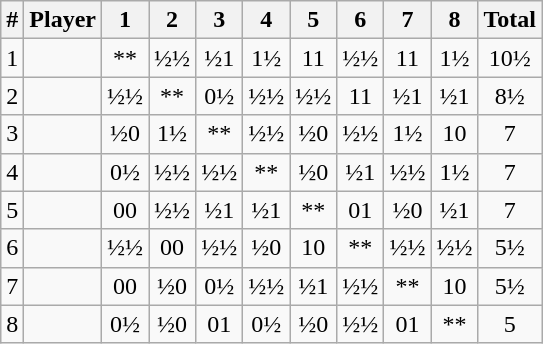<table class="wikitable" style="text-align: center; margin: 0em 4em">
<tr>
<th>#</th>
<th>Player</th>
<th>1</th>
<th>2</th>
<th>3</th>
<th>4</th>
<th>5</th>
<th>6</th>
<th>7</th>
<th>8</th>
<th>Total</th>
</tr>
<tr>
<td>1</td>
<td align=left></td>
<td>**</td>
<td>½½</td>
<td>½1</td>
<td>1½</td>
<td>11</td>
<td>½½</td>
<td>11</td>
<td>1½</td>
<td>10½</td>
</tr>
<tr>
<td>2</td>
<td align=left></td>
<td>½½</td>
<td>**</td>
<td>0½</td>
<td>½½</td>
<td>½½</td>
<td>11</td>
<td>½1</td>
<td>½1</td>
<td>8½</td>
</tr>
<tr>
<td>3</td>
<td align=left></td>
<td>½0</td>
<td>1½</td>
<td>**</td>
<td>½½</td>
<td>½0</td>
<td>½½</td>
<td>1½</td>
<td>10</td>
<td>7</td>
</tr>
<tr>
<td>4</td>
<td align=left></td>
<td>0½</td>
<td>½½</td>
<td>½½</td>
<td>**</td>
<td>½0</td>
<td>½1</td>
<td>½½</td>
<td>1½</td>
<td>7</td>
</tr>
<tr>
<td>5</td>
<td align=left></td>
<td>00</td>
<td>½½</td>
<td>½1</td>
<td>½1</td>
<td>**</td>
<td>01</td>
<td>½0</td>
<td>½1</td>
<td>7</td>
</tr>
<tr>
<td>6</td>
<td align=left></td>
<td>½½</td>
<td>00</td>
<td>½½</td>
<td>½0</td>
<td>10</td>
<td>**</td>
<td>½½</td>
<td>½½</td>
<td>5½</td>
</tr>
<tr>
<td>7</td>
<td align=left></td>
<td>00</td>
<td>½0</td>
<td>0½</td>
<td>½½</td>
<td>½1</td>
<td>½½</td>
<td>**</td>
<td>10</td>
<td>5½</td>
</tr>
<tr>
<td>8</td>
<td align=left></td>
<td>0½</td>
<td>½0</td>
<td>01</td>
<td>0½</td>
<td>½0</td>
<td>½½</td>
<td>01</td>
<td>**</td>
<td>5</td>
</tr>
</table>
